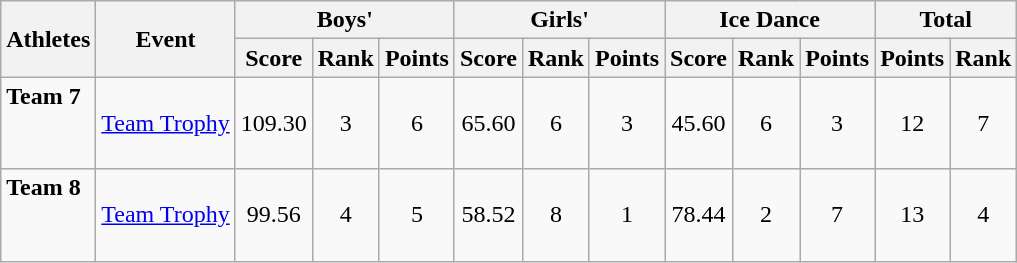<table class="wikitable">
<tr>
<th rowspan="2">Athletes</th>
<th rowspan="2">Event</th>
<th colspan="3">Boys'</th>
<th colspan="3">Girls'</th>
<th colspan="3">Ice Dance</th>
<th colspan="2">Total</th>
</tr>
<tr>
<th>Score</th>
<th>Rank</th>
<th>Points</th>
<th>Score</th>
<th>Rank</th>
<th>Points</th>
<th>Score</th>
<th>Rank</th>
<th>Points</th>
<th>Points</th>
<th>Rank</th>
</tr>
<tr>
<td><strong>Team 7</strong><br><br><br></td>
<td><a href='#'>Team Trophy</a></td>
<td align="center">109.30</td>
<td align="center">3</td>
<td align="center">6</td>
<td align="center">65.60</td>
<td align="center">6</td>
<td align="center">3</td>
<td align="center">45.60</td>
<td align="center">6</td>
<td align="center">3</td>
<td align="center">12</td>
<td align="center">7</td>
</tr>
<tr>
<td><strong>Team 8</strong><br><br><br></td>
<td><a href='#'>Team Trophy</a></td>
<td align="center">99.56</td>
<td align="center">4</td>
<td align="center">5</td>
<td align="center">58.52</td>
<td align="center">8</td>
<td align="center">1</td>
<td align="center">78.44</td>
<td align="center">2</td>
<td align="center">7</td>
<td align="center">13</td>
<td align="center">4</td>
</tr>
</table>
